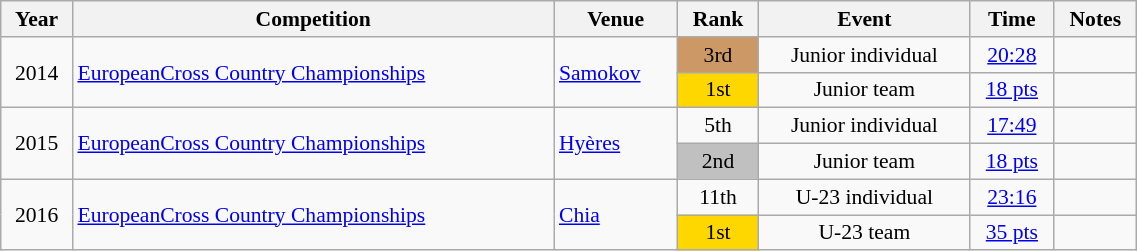<table class="wikitable" width=60% style="font-size:90%; text-align:center;">
<tr>
<th>Year</th>
<th>Competition</th>
<th>Venue</th>
<th>Rank</th>
<th>Event</th>
<th>Time</th>
<th>Notes</th>
</tr>
<tr>
<td rowspan=2>2014</td>
<td rowspan=2 align=left><a href='#'>EuropeanCross Country Championships</a></td>
<td rowspan=2 align=left> <a href='#'>Samokov</a></td>
<td bgcolor=cc9966>3rd</td>
<td>Junior individual</td>
<td><a href='#'>20:28</a></td>
<td></td>
</tr>
<tr>
<td bgcolor=gold>1st</td>
<td>Junior team</td>
<td><a href='#'>18 pts</a></td>
<td></td>
</tr>
<tr>
<td rowspan=2>2015</td>
<td rowspan=2 align=left><a href='#'>EuropeanCross Country Championships</a></td>
<td rowspan=2 align=left> <a href='#'>Hyères</a></td>
<td>5th</td>
<td>Junior individual</td>
<td><a href='#'>17:49</a></td>
<td></td>
</tr>
<tr>
<td bgcolor=silver>2nd</td>
<td>Junior team</td>
<td><a href='#'>18 pts</a></td>
<td></td>
</tr>
<tr>
<td rowspan=2>2016</td>
<td rowspan=2 align=left><a href='#'>EuropeanCross Country Championships</a></td>
<td rowspan=2 align=left> <a href='#'>Chia</a></td>
<td>11th</td>
<td>U-23 individual</td>
<td><a href='#'>23:16</a></td>
<td></td>
</tr>
<tr>
<td bgcolor=gold>1st</td>
<td>U-23 team</td>
<td><a href='#'>35 pts</a></td>
<td></td>
</tr>
</table>
